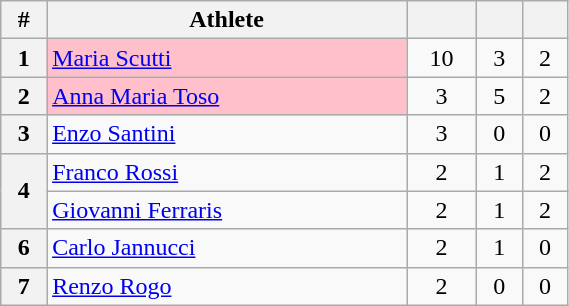<table class="wikitable" width=30% style="font-size:100%; text-align:center;">
<tr>
<th>#</th>
<th>Athlete</th>
<th></th>
<th></th>
<th></th>
</tr>
<tr>
<th>1</th>
<td align=left bgcolor=pink><a href='#'>Maria Scutti</a></td>
<td>10</td>
<td>3</td>
<td>2</td>
</tr>
<tr>
<th>2</th>
<td align=left bgcolor=pink><a href='#'>Anna Maria Toso</a></td>
<td>3</td>
<td>5</td>
<td>2</td>
</tr>
<tr>
<th>3</th>
<td align=left><a href='#'>Enzo Santini</a></td>
<td>3</td>
<td>0</td>
<td>0</td>
</tr>
<tr>
<th rowspan=2>4</th>
<td align=left><a href='#'>Franco Rossi</a></td>
<td>2</td>
<td>1</td>
<td>2</td>
</tr>
<tr>
<td align=left><a href='#'>Giovanni Ferraris</a></td>
<td>2</td>
<td>1</td>
<td>2</td>
</tr>
<tr>
<th>6</th>
<td align=left><a href='#'>Carlo Jannucci</a></td>
<td>2</td>
<td>1</td>
<td>0</td>
</tr>
<tr>
<th>7</th>
<td align=left><a href='#'>Renzo Rogo</a></td>
<td>2</td>
<td>0</td>
<td>0</td>
</tr>
</table>
